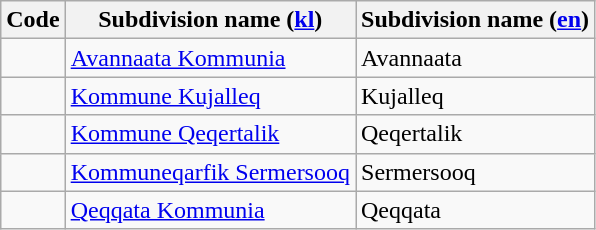<table class="wikitable sortable">
<tr>
<th>Code</th>
<th>Subdivision name (<a href='#'>kl</a>)</th>
<th>Subdivision name (<a href='#'>en</a>) </th>
</tr>
<tr>
<td></td>
<td><a href='#'>Avannaata Kommunia</a></td>
<td>Avannaata</td>
</tr>
<tr>
<td></td>
<td><a href='#'>Kommune Kujalleq</a></td>
<td>Kujalleq</td>
</tr>
<tr>
<td></td>
<td><a href='#'>Kommune Qeqertalik</a></td>
<td>Qeqertalik</td>
</tr>
<tr>
<td></td>
<td><a href='#'>Kommuneqarfik Sermersooq</a></td>
<td>Sermersooq</td>
</tr>
<tr>
<td></td>
<td><a href='#'>Qeqqata Kommunia</a></td>
<td>Qeqqata</td>
</tr>
</table>
